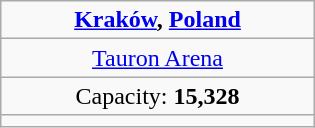<table class=wikitable style=text-align:center width=210>
<tr>
<td><strong> <a href='#'>Kraków</a>, <a href='#'>Poland</a></strong></td>
</tr>
<tr>
<td><a href='#'>Tauron Arena</a></td>
</tr>
<tr>
<td>Capacity: <strong>15,328</strong></td>
</tr>
<tr>
<td></td>
</tr>
</table>
